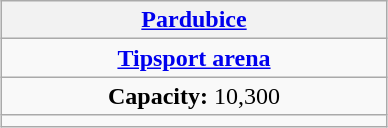<table class="wikitable" style="text-align:center;margin:1em auto;">
<tr>
<th width="250"><a href='#'>Pardubice</a></th>
</tr>
<tr>
<td><strong><a href='#'>Tipsport arena</a></strong></td>
</tr>
<tr>
<td><strong>Capacity:</strong> 10,300</td>
</tr>
<tr>
<td></td>
</tr>
</table>
